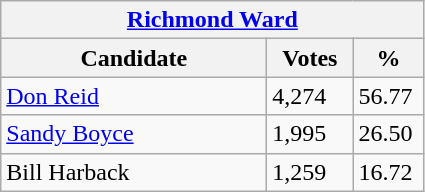<table class="wikitable">
<tr>
<th colspan="3"><a href='#'>Richmond Ward</a></th>
</tr>
<tr>
<th style="width: 170px">Candidate</th>
<th style="width: 50px">Votes</th>
<th style="width: 40px">%</th>
</tr>
<tr>
<td><a href='#'>Don Reid</a></td>
<td>4,274</td>
<td>56.77</td>
</tr>
<tr>
<td><a href='#'>Sandy Boyce</a></td>
<td>1,995</td>
<td>26.50</td>
</tr>
<tr>
<td>Bill Harback</td>
<td>1,259</td>
<td>16.72</td>
</tr>
</table>
